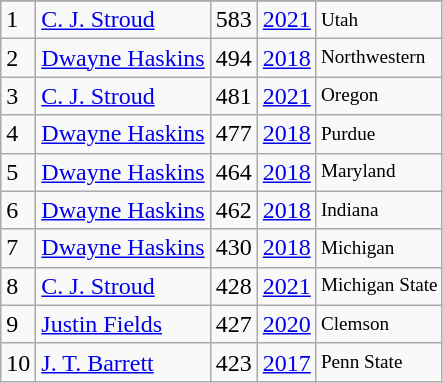<table class="wikitable">
<tr>
</tr>
<tr>
<td>1</td>
<td><a href='#'>C. J. Stroud</a></td>
<td><abbr>583</abbr></td>
<td><a href='#'>2021</a></td>
<td style="font-size:80%;">Utah</td>
</tr>
<tr>
<td>2</td>
<td><a href='#'>Dwayne Haskins</a></td>
<td><abbr>494</abbr></td>
<td><a href='#'>2018</a></td>
<td style="font-size:80%;">Northwestern</td>
</tr>
<tr>
<td>3</td>
<td><a href='#'>C. J. Stroud</a></td>
<td><abbr>481</abbr></td>
<td><a href='#'>2021</a></td>
<td style="font-size:80%;">Oregon</td>
</tr>
<tr>
<td>4</td>
<td><a href='#'>Dwayne Haskins</a></td>
<td><abbr>477</abbr></td>
<td><a href='#'>2018</a></td>
<td style="font-size:80%;">Purdue</td>
</tr>
<tr>
<td>5</td>
<td><a href='#'>Dwayne Haskins</a></td>
<td><abbr>464</abbr></td>
<td><a href='#'>2018</a></td>
<td style="font-size:80%;">Maryland</td>
</tr>
<tr>
<td>6</td>
<td><a href='#'>Dwayne Haskins</a></td>
<td><abbr>462</abbr></td>
<td><a href='#'>2018</a></td>
<td style="font-size:80%;">Indiana</td>
</tr>
<tr>
<td>7</td>
<td><a href='#'>Dwayne Haskins</a></td>
<td><abbr>430</abbr></td>
<td><a href='#'>2018</a></td>
<td style="font-size:80%;">Michigan</td>
</tr>
<tr>
<td>8</td>
<td><a href='#'>C. J. Stroud</a></td>
<td><abbr>428</abbr></td>
<td><a href='#'>2021</a></td>
<td style="font-size:80%;">Michigan State</td>
</tr>
<tr>
<td>9</td>
<td><a href='#'>Justin Fields</a></td>
<td><abbr>427</abbr></td>
<td><a href='#'>2020</a></td>
<td style="font-size:80%;">Clemson</td>
</tr>
<tr>
<td>10</td>
<td><a href='#'>J. T. Barrett</a></td>
<td><abbr>423</abbr></td>
<td><a href='#'>2017</a></td>
<td style="font-size:80%;">Penn State</td>
</tr>
</table>
